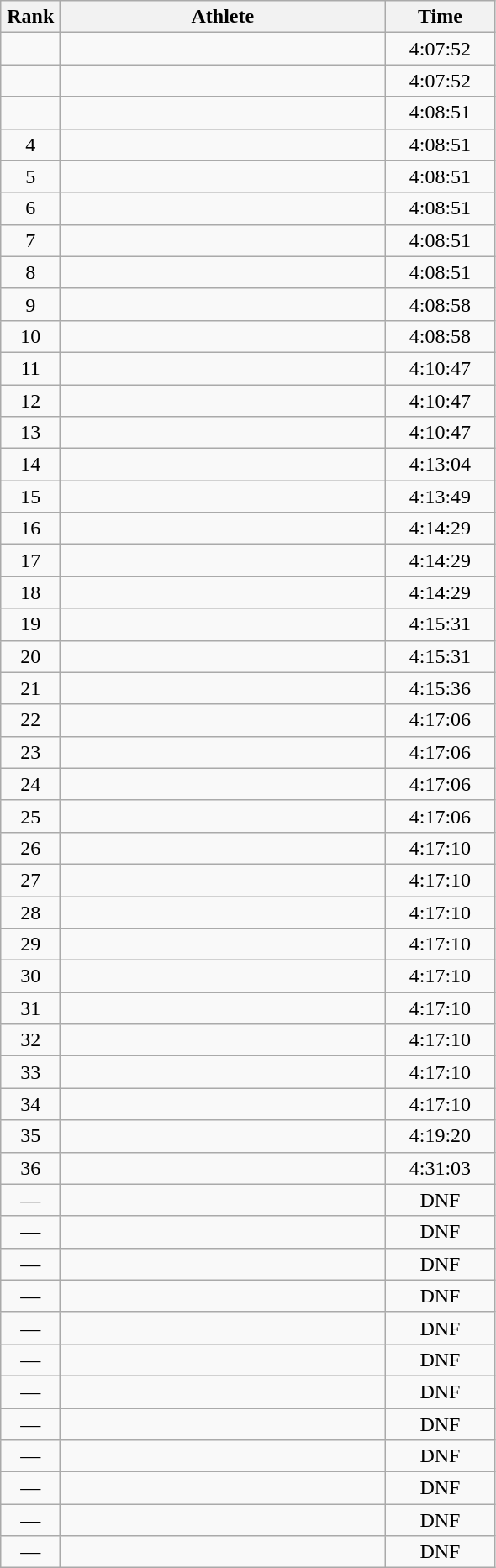<table class=wikitable sortable| style="text-align:center">
<tr>
<th width=40>Rank</th>
<th width=250>Athlete</th>
<th width=80>Time</th>
</tr>
<tr>
<td></td>
<td align=left></td>
<td>4:07:52</td>
</tr>
<tr>
<td></td>
<td align=left></td>
<td>4:07:52</td>
</tr>
<tr>
<td></td>
<td align=left></td>
<td>4:08:51</td>
</tr>
<tr>
<td>4</td>
<td align=left></td>
<td>4:08:51</td>
</tr>
<tr>
<td>5</td>
<td align=left></td>
<td>4:08:51</td>
</tr>
<tr>
<td>6</td>
<td align=left></td>
<td>4:08:51</td>
</tr>
<tr>
<td>7</td>
<td align=left></td>
<td>4:08:51</td>
</tr>
<tr>
<td>8</td>
<td align=left></td>
<td>4:08:51</td>
</tr>
<tr>
<td>9</td>
<td align=left></td>
<td>4:08:58</td>
</tr>
<tr>
<td>10</td>
<td align=left></td>
<td>4:08:58</td>
</tr>
<tr>
<td>11</td>
<td align=left></td>
<td>4:10:47</td>
</tr>
<tr>
<td>12</td>
<td align=left></td>
<td>4:10:47</td>
</tr>
<tr>
<td>13</td>
<td align=left></td>
<td>4:10:47</td>
</tr>
<tr>
<td>14</td>
<td align=left></td>
<td>4:13:04</td>
</tr>
<tr>
<td>15</td>
<td align=left></td>
<td>4:13:49</td>
</tr>
<tr>
<td>16</td>
<td align=left></td>
<td>4:14:29</td>
</tr>
<tr>
<td>17</td>
<td align=left></td>
<td>4:14:29</td>
</tr>
<tr>
<td>18</td>
<td align=left></td>
<td>4:14:29</td>
</tr>
<tr>
<td>19</td>
<td align=left></td>
<td>4:15:31</td>
</tr>
<tr>
<td>20</td>
<td align=left></td>
<td>4:15:31</td>
</tr>
<tr>
<td>21</td>
<td align=left></td>
<td>4:15:36</td>
</tr>
<tr>
<td>22</td>
<td align=left></td>
<td>4:17:06</td>
</tr>
<tr>
<td>23</td>
<td align=left></td>
<td>4:17:06</td>
</tr>
<tr>
<td>24</td>
<td align=left></td>
<td>4:17:06</td>
</tr>
<tr>
<td>25</td>
<td align=left></td>
<td>4:17:06</td>
</tr>
<tr>
<td>26</td>
<td align=left></td>
<td>4:17:10</td>
</tr>
<tr>
<td>27</td>
<td align=left></td>
<td>4:17:10</td>
</tr>
<tr>
<td>28</td>
<td align=left></td>
<td>4:17:10</td>
</tr>
<tr>
<td>29</td>
<td align=left></td>
<td>4:17:10</td>
</tr>
<tr>
<td>30</td>
<td align=left></td>
<td>4:17:10</td>
</tr>
<tr>
<td>31</td>
<td align=left></td>
<td>4:17:10</td>
</tr>
<tr>
<td>32</td>
<td align=left></td>
<td>4:17:10</td>
</tr>
<tr>
<td>33</td>
<td align=left></td>
<td>4:17:10</td>
</tr>
<tr>
<td>34</td>
<td align=left></td>
<td>4:17:10</td>
</tr>
<tr>
<td>35</td>
<td align=left></td>
<td>4:19:20</td>
</tr>
<tr>
<td>36</td>
<td align=left></td>
<td>4:31:03</td>
</tr>
<tr>
<td>—</td>
<td align=left></td>
<td>DNF</td>
</tr>
<tr>
<td>—</td>
<td align=left></td>
<td>DNF</td>
</tr>
<tr>
<td>—</td>
<td align=left></td>
<td>DNF</td>
</tr>
<tr>
<td>—</td>
<td align=left></td>
<td>DNF</td>
</tr>
<tr>
<td>—</td>
<td align=left></td>
<td>DNF</td>
</tr>
<tr>
<td>—</td>
<td align=left></td>
<td>DNF</td>
</tr>
<tr>
<td>—</td>
<td align=left></td>
<td>DNF</td>
</tr>
<tr>
<td>—</td>
<td align=left></td>
<td>DNF</td>
</tr>
<tr>
<td>—</td>
<td align=left></td>
<td>DNF</td>
</tr>
<tr>
<td>—</td>
<td align=left></td>
<td>DNF</td>
</tr>
<tr>
<td>—</td>
<td align=left></td>
<td>DNF</td>
</tr>
<tr>
<td>—</td>
<td align=left></td>
<td>DNF</td>
</tr>
</table>
